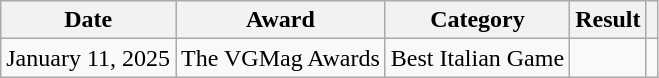<table class="wikitable plainrowheaders">
<tr>
<th scope="col">Date</th>
<th scope="col">Award</th>
<th scope="col">Category</th>
<th scope="col">Result</th>
<th scope="col" class="unsortable"></th>
</tr>
<tr>
<td>January 11, 2025</td>
<td>The VGMag Awards</td>
<td>Best Italian Game</td>
<td></td>
<td style="text-align:center;"></td>
</tr>
</table>
